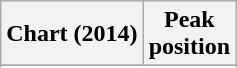<table class="wikitable sortable">
<tr>
<th>Chart (2014)</th>
<th>Peak<br>position</th>
</tr>
<tr>
</tr>
<tr>
</tr>
<tr>
</tr>
</table>
